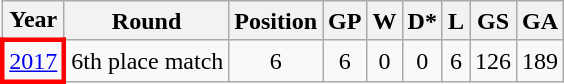<table class="wikitable" style="text-align: center;">
<tr>
<th>Year</th>
<th>Round</th>
<th>Position</th>
<th>GP</th>
<th>W</th>
<th>D*</th>
<th>L</th>
<th>GS</th>
<th>GA</th>
</tr>
<tr>
<td style="border: 3px solid red"> <a href='#'>2017</a></td>
<td>6th place match</td>
<td>6</td>
<td>6</td>
<td>0</td>
<td>0</td>
<td>6</td>
<td>126</td>
<td>189</td>
</tr>
</table>
